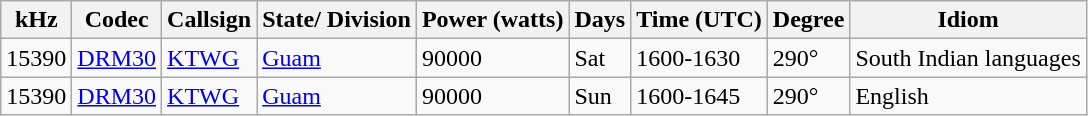<table class="wikitable">
<tr>
<th>kHz</th>
<th>Codec</th>
<th>Callsign</th>
<th>State/ Division</th>
<th>Power (watts)</th>
<th>Days</th>
<th>Time (UTC)</th>
<th>Degree</th>
<th>Idiom</th>
</tr>
<tr>
<td>15390</td>
<td><a href='#'>DRM30</a></td>
<td><a href='#'>KTWG</a></td>
<td><a href='#'>Guam</a></td>
<td>90000</td>
<td>Sat</td>
<td>1600-1630</td>
<td>290°</td>
<td>South Indian languages</td>
</tr>
<tr>
<td>15390</td>
<td><a href='#'>DRM30</a></td>
<td><a href='#'>KTWG</a></td>
<td><a href='#'>Guam</a></td>
<td>90000</td>
<td>Sun</td>
<td>1600-1645</td>
<td>290°</td>
<td>English</td>
</tr>
</table>
